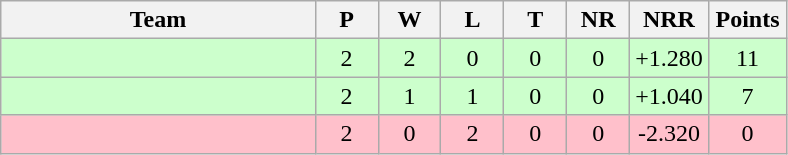<table class="wikitable" style="text-align: center;">
<tr>
<th width=40%>Team</th>
<th width=8%>P</th>
<th width=8%>W</th>
<th width=8%>L</th>
<th width=8%>T</th>
<th width=8%>NR</th>
<th width=10%>NRR</th>
<th width=10%>Points</th>
</tr>
<tr bgcolor=ccffcc>
<td align=left></td>
<td>2</td>
<td>2</td>
<td>0</td>
<td>0</td>
<td>0</td>
<td>+1.280</td>
<td>11</td>
</tr>
<tr bgcolor=ccffcc>
<td align=left></td>
<td>2</td>
<td>1</td>
<td>1</td>
<td>0</td>
<td>0</td>
<td>+1.040</td>
<td>7</td>
</tr>
<tr bgcolor=pink>
<td align=left></td>
<td>2</td>
<td>0</td>
<td>2</td>
<td>0</td>
<td>0</td>
<td>-2.320</td>
<td>0</td>
</tr>
</table>
